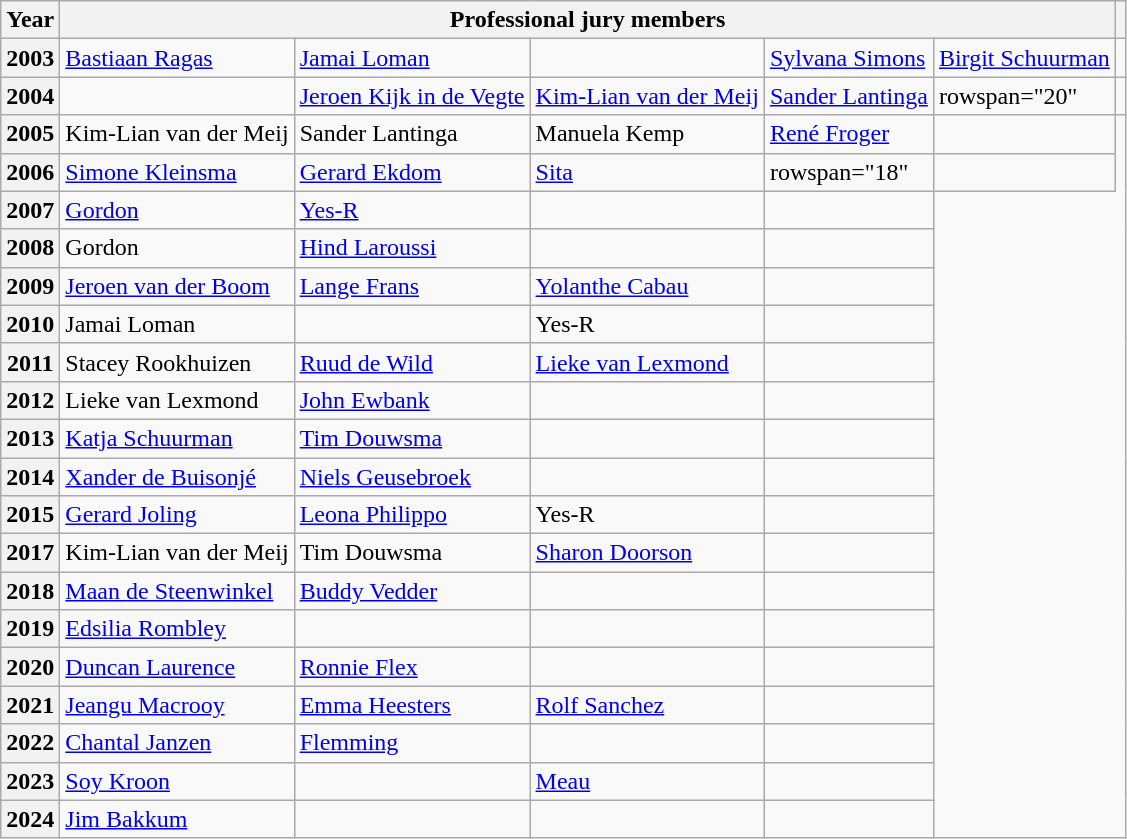<table class="wikitable plainrowheaders">
<tr>
<th scope="col">Year</th>
<th scope="col" colspan="5">Professional jury members</th>
<th scope="col"></th>
</tr>
<tr>
<th scope="row" style="text-align:center;">2003</th>
<td><a href='#'>Bastiaan Ragas</a></td>
<td><a href='#'>Jamai Loman</a></td>
<td></td>
<td><a href='#'>Sylvana Simons</a></td>
<td><a href='#'>Birgit Schuurman</a></td>
<td style="text-align:center;"></td>
</tr>
<tr>
<th scope="row" style="text-align:center;">2004</th>
<td></td>
<td><a href='#'>Jeroen Kijk in de Vegte</a></td>
<td><a href='#'>Kim-Lian van der Meij</a></td>
<td><a href='#'>Sander Lantinga</a></td>
<td>rowspan="20" </td>
<td style="text-align:center;"></td>
</tr>
<tr>
<th scope="row" style="text-align:center;">2005</th>
<td>Kim-Lian van der Meij</td>
<td>Sander Lantinga</td>
<td>Manuela Kemp</td>
<td><a href='#'>René Froger</a></td>
<td style="text-align:center;"></td>
</tr>
<tr>
<th scope="row" style="text-align:center;">2006</th>
<td><a href='#'>Simone Kleinsma</a></td>
<td><a href='#'>Gerard Ekdom</a></td>
<td><a href='#'>Sita</a></td>
<td>rowspan="18" </td>
<td style="text-align:center;"></td>
</tr>
<tr>
<th scope="row" style="text-align:center;">2007</th>
<td><a href='#'>Gordon</a></td>
<td><a href='#'>Yes-R</a></td>
<td></td>
<td style="text-align:center;"></td>
</tr>
<tr>
<th scope="row" style="text-align:center;">2008</th>
<td>Gordon</td>
<td><a href='#'>Hind Laroussi</a></td>
<td></td>
<td style="text-align:center;"></td>
</tr>
<tr>
<th scope="row" style="text-align:center;">2009</th>
<td><a href='#'>Jeroen van der Boom</a></td>
<td><a href='#'>Lange Frans</a></td>
<td><a href='#'>Yolanthe Cabau</a></td>
<td style="text-align:center;"></td>
</tr>
<tr>
<th scope="row" style="text-align:center;">2010</th>
<td>Jamai Loman</td>
<td></td>
<td>Yes-R</td>
<td style="text-align:center;"></td>
</tr>
<tr>
<th scope="row" style="text-align:center;">2011</th>
<td>Stacey Rookhuizen</td>
<td><a href='#'>Ruud de Wild</a></td>
<td><a href='#'>Lieke van Lexmond</a></td>
<td style="text-align:center;"></td>
</tr>
<tr>
<th scope="row" style="text-align:center;">2012</th>
<td>Lieke van Lexmond</td>
<td><a href='#'>John Ewbank</a></td>
<td></td>
<td style="text-align:center;"></td>
</tr>
<tr>
<th scope="row" style="text-align:center;">2013</th>
<td><a href='#'>Katja Schuurman</a></td>
<td><a href='#'>Tim Douwsma</a></td>
<td></td>
<td style="text-align:center;"></td>
</tr>
<tr>
<th scope="row" style="text-align:center;">2014</th>
<td><a href='#'>Xander de Buisonjé</a></td>
<td><a href='#'>Niels Geusebroek</a></td>
<td></td>
<td style="text-align:center;"></td>
</tr>
<tr>
<th scope="row" style="text-align:center;">2015</th>
<td><a href='#'>Gerard Joling</a></td>
<td><a href='#'>Leona Philippo</a></td>
<td>Yes-R</td>
<td style="text-align:center;"></td>
</tr>
<tr>
<th scope="row" style="text-align:center;">2017</th>
<td>Kim-Lian van der Meij</td>
<td>Tim Douwsma</td>
<td><a href='#'>Sharon Doorson</a></td>
<td style="text-align:center;"></td>
</tr>
<tr>
<th scope="row" style="text-align:center;">2018</th>
<td><a href='#'>Maan de Steenwinkel</a></td>
<td><a href='#'>Buddy Vedder</a></td>
<td></td>
<td style="text-align:center;"></td>
</tr>
<tr>
<th scope="row" style="text-align:center;">2019</th>
<td><a href='#'>Edsilia Rombley</a></td>
<td></td>
<td></td>
<td style="text-align:center;"></td>
</tr>
<tr>
<th scope="row" style="text-align:center;">2020</th>
<td><a href='#'>Duncan Laurence</a></td>
<td><a href='#'>Ronnie Flex</a></td>
<td></td>
<td style="text-align:center;"></td>
</tr>
<tr>
<th scope="row" style="text-align:center;">2021</th>
<td><a href='#'>Jeangu Macrooy</a></td>
<td><a href='#'>Emma Heesters</a></td>
<td><a href='#'>Rolf Sanchez</a></td>
<td style="text-align:center;"></td>
</tr>
<tr>
<th scope="row" style="text-align:center;">2022</th>
<td><a href='#'>Chantal Janzen</a></td>
<td><a href='#'>Flemming</a></td>
<td></td>
<td style="text-align:center;"></td>
</tr>
<tr>
<th scope="row" style="text-align:center;">2023</th>
<td><a href='#'>Soy Kroon</a></td>
<td></td>
<td><a href='#'>Meau</a></td>
<td style="text-align:center;"></td>
</tr>
<tr>
<th scope="row" style="text-align:center;">2024</th>
<td><a href='#'>Jim Bakkum</a></td>
<td></td>
<td></td>
<td style="text-align:center;"></td>
</tr>
</table>
